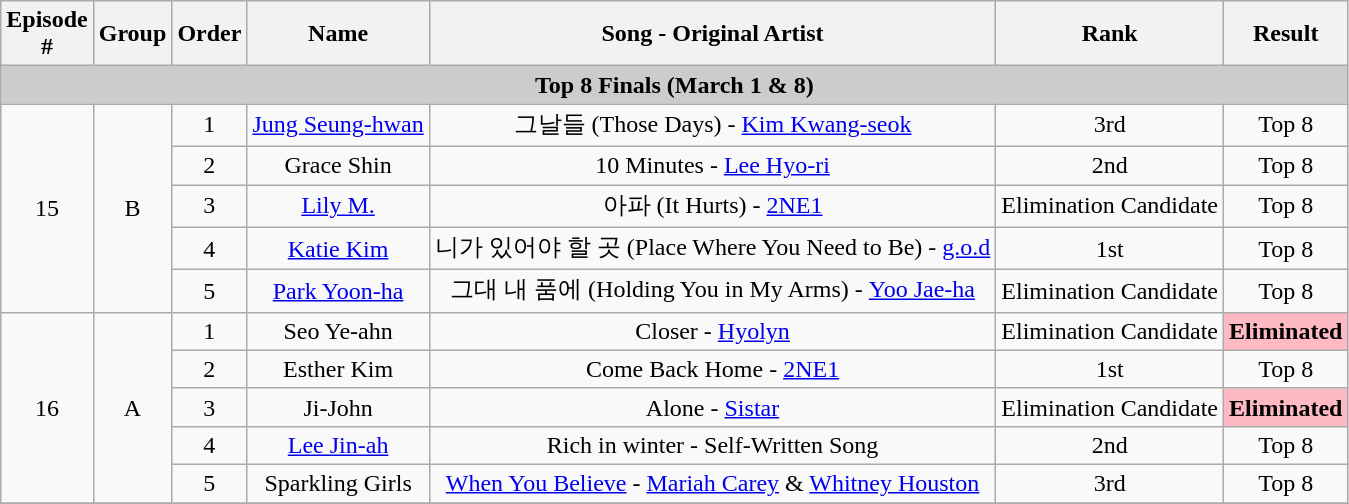<table class="wikitable" style="text-align: center;">
<tr>
<th>Episode<br>#</th>
<th>Group</th>
<th>Order</th>
<th>Name</th>
<th>Song - Original Artist</th>
<th>Rank</th>
<th>Result</th>
</tr>
<tr>
<td colspan="7" style="background:#ccc; text-align:center;"><strong>Top 8 Finals (March 1 & 8)</strong></td>
</tr>
<tr>
<td rowspan="5">15</td>
<td rowspan="5">B</td>
<td>1</td>
<td><a href='#'>Jung Seung-hwan</a></td>
<td>그날들 (Those Days) - <a href='#'>Kim Kwang-seok</a></td>
<td>3rd</td>
<td>Top 8</td>
</tr>
<tr>
<td>2</td>
<td>Grace Shin</td>
<td>10 Minutes - <a href='#'>Lee Hyo-ri</a></td>
<td>2nd</td>
<td>Top 8</td>
</tr>
<tr>
<td>3</td>
<td><a href='#'>Lily M.</a></td>
<td>아파 (It Hurts) - <a href='#'>2NE1</a></td>
<td>Elimination Candidate</td>
<td>Top 8</td>
</tr>
<tr>
<td>4</td>
<td><a href='#'>Katie Kim</a></td>
<td>니가 있어야 할 곳 (Place Where You Need to Be) - <a href='#'>g.o.d</a></td>
<td>1st</td>
<td>Top 8</td>
</tr>
<tr>
<td>5</td>
<td><a href='#'>Park Yoon-ha</a></td>
<td>그대 내 품에 (Holding You in My Arms) - <a href='#'>Yoo Jae-ha</a></td>
<td>Elimination Candidate</td>
<td>Top 8</td>
</tr>
<tr>
<td rowspan="5">16</td>
<td rowspan="5">A</td>
<td>1</td>
<td>Seo Ye-ahn</td>
<td>Closer - <a href='#'>Hyolyn</a></td>
<td>Elimination Candidate</td>
<td bgcolor="#febac2"><span><strong>Eliminated</strong></span></td>
</tr>
<tr>
<td>2</td>
<td>Esther Kim</td>
<td>Come Back Home - <a href='#'>2NE1</a></td>
<td>1st</td>
<td>Top 8</td>
</tr>
<tr>
<td>3</td>
<td>Ji-John</td>
<td>Alone - <a href='#'>Sistar</a></td>
<td>Elimination Candidate</td>
<td bgcolor="#febac2"><span><strong>Eliminated</strong></span></td>
</tr>
<tr>
<td>4</td>
<td><a href='#'>Lee Jin-ah</a></td>
<td>Rich in winter - Self-Written Song</td>
<td>2nd</td>
<td>Top 8</td>
</tr>
<tr>
<td>5</td>
<td>Sparkling Girls</td>
<td><a href='#'>When You Believe</a> - <a href='#'>Mariah Carey</a> & <a href='#'>Whitney Houston</a></td>
<td>3rd</td>
<td>Top 8</td>
</tr>
<tr>
</tr>
</table>
